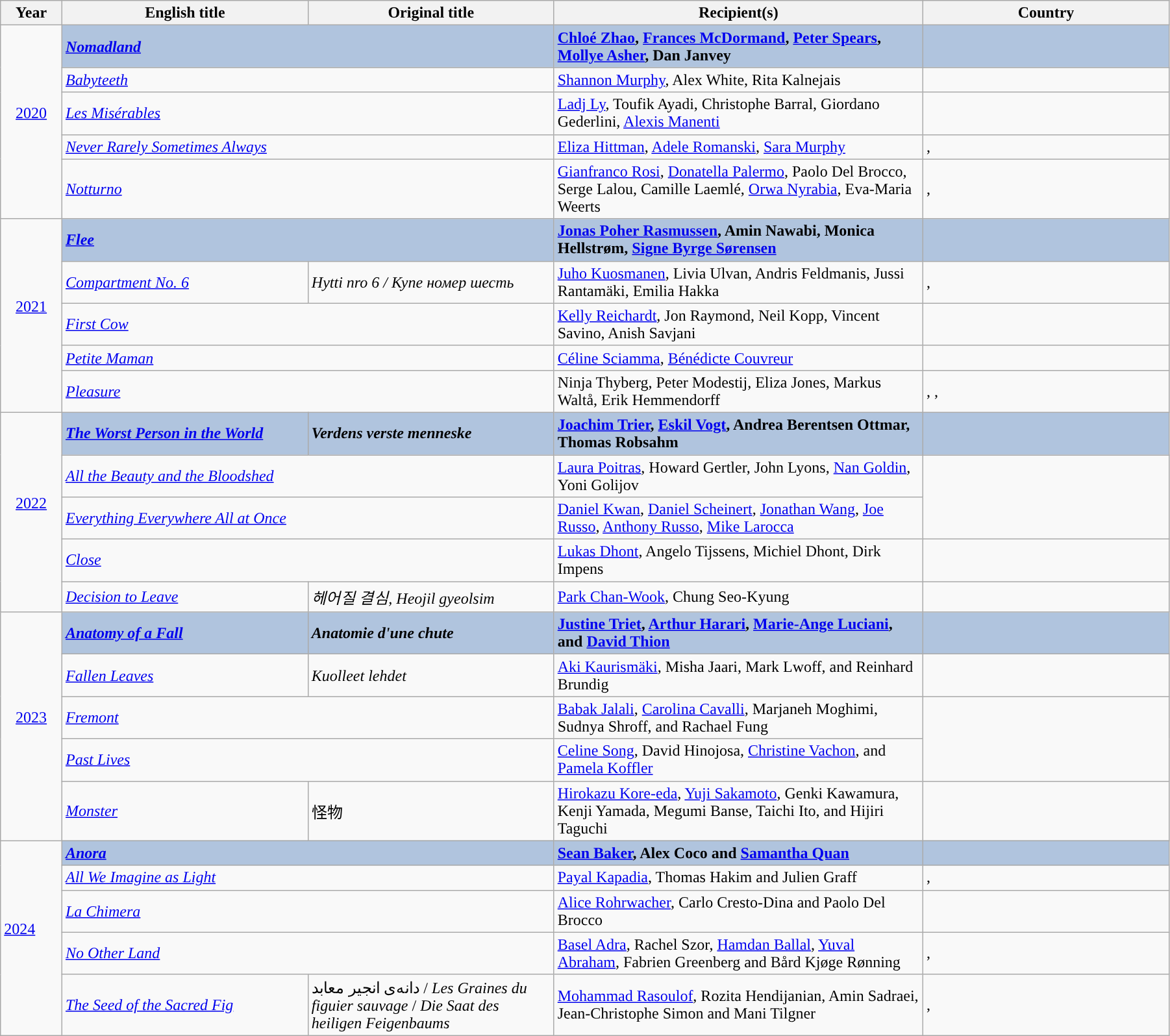<table class="wikitable" width="95%" cellpadding="5">
<tr>
<th width="5%">Year</th>
<th width="20%">English title</th>
<th width="20%">Original title</th>
<th width="30%">Recipient(s)</th>
<th width="20%">Country</th>
</tr>
<tr>
<td rowspan="5" style="text-align:center;"><a href='#'>2020</a><br><br></td>
<td colspan="2" style="background:#B0C4DE"><strong><em><a href='#'>Nomadland</a></em></strong></td>
<td style="background:#B0C4DE"><strong><a href='#'>Chloé Zhao</a>, <a href='#'>Frances McDormand</a>, <a href='#'>Peter Spears</a>, <a href='#'>Mollye Asher</a>, Dan Janvey</strong></td>
<td style="background:#B0C4DE"><strong></strong></td>
</tr>
<tr>
<td colspan="2"><em><a href='#'>Babyteeth</a></em></td>
<td><a href='#'>Shannon Murphy</a>, Alex White, Rita Kalnejais</td>
<td></td>
</tr>
<tr>
<td colspan="2"><em><a href='#'>Les Misérables</a></em></td>
<td><a href='#'>Ladj Ly</a>, Toufik Ayadi, Christophe Barral, Giordano Gederlini, <a href='#'>Alexis Manenti</a></td>
<td></td>
</tr>
<tr>
<td colspan="2"><em><a href='#'>Never Rarely Sometimes Always</a></em></td>
<td><a href='#'>Eliza Hittman</a>, <a href='#'>Adele Romanski</a>, <a href='#'>Sara Murphy</a></td>
<td>, </td>
</tr>
<tr>
<td colspan="2"><em><a href='#'>Notturno</a></em></td>
<td><a href='#'>Gianfranco Rosi</a>, <a href='#'>Donatella Palermo</a>, Paolo Del Brocco, Serge Lalou, Camille Laemlé, <a href='#'>Orwa Nyrabia</a>, Eva-Maria Weerts</td>
<td>, </td>
</tr>
<tr>
<td rowspan="5" style="text-align:center;"><a href='#'>2021</a><br><br></td>
<td colspan="2" style="background:#B0C4DE"><strong><em><a href='#'>Flee</a></em></strong></td>
<td style="background:#B0C4DE"><strong><a href='#'>Jonas Poher Rasmussen</a>, Amin Nawabi, Monica Hellstrøm, <a href='#'>Signe Byrge Sørensen</a></strong></td>
<td style="background:#B0C4DE"><strong></strong></td>
</tr>
<tr>
<td><em><a href='#'>Compartment No. 6</a></em></td>
<td><em>Hytti nro 6 / Купе номер шесть</em></td>
<td><a href='#'>Juho Kuosmanen</a>, Livia Ulvan, Andris Feldmanis, Jussi Rantamäki, Emilia Hakka</td>
<td>, </td>
</tr>
<tr>
<td colspan="2"><em><a href='#'>First Cow</a></em></td>
<td><a href='#'>Kelly Reichardt</a>, Jon Raymond, Neil Kopp, Vincent Savino, Anish Savjani</td>
<td></td>
</tr>
<tr>
<td colspan="2"><em><a href='#'>Petite Maman</a></em></td>
<td><a href='#'>Céline Sciamma</a>, <a href='#'>Bénédicte Couvreur</a></td>
<td></td>
</tr>
<tr>
<td colspan="2"><em><a href='#'>Pleasure</a></em></td>
<td>Ninja Thyberg, Peter Modestij, Eliza Jones, Markus Waltå, Erik Hemmendorff</td>
<td>, , </td>
</tr>
<tr>
<td rowspan="5" style="text-align:center;"><a href='#'>2022</a><br><br></td>
<td style="background:#B0C4DE"><strong><em><a href='#'>The Worst Person in the World</a></em></strong></td>
<td style="background:#B0C4DE"><strong><em>Verdens verste menneske</em></strong></td>
<td style="background:#B0C4DE"><strong><a href='#'>Joachim Trier</a>, <a href='#'>Eskil Vogt</a>, Andrea Berentsen Ottmar, Thomas Robsahm</strong></td>
<td style="background:#B0C4DE"><strong></strong></td>
</tr>
<tr>
<td colspan="2"><em><a href='#'>All the Beauty and the Bloodshed</a></em></td>
<td><a href='#'>Laura Poitras</a>, Howard Gertler, John Lyons, <a href='#'>Nan Goldin</a>, Yoni Golijov</td>
<td rowspan="2"></td>
</tr>
<tr>
<td colspan="2"><em><a href='#'>Everything Everywhere All at Once</a></em></td>
<td><a href='#'>Daniel Kwan</a>, <a href='#'>Daniel Scheinert</a>, <a href='#'>Jonathan Wang</a>, <a href='#'>Joe Russo</a>, <a href='#'>Anthony Russo</a>, <a href='#'>Mike Larocca</a></td>
</tr>
<tr>
<td colspan="2"><em><a href='#'>Close</a></em></td>
<td><a href='#'>Lukas Dhont</a>, Angelo Tijssens, Michiel Dhont, Dirk Impens</td>
<td></td>
</tr>
<tr>
<td><em><a href='#'>Decision to Leave</a></em></td>
<td><em>헤어질 결심, Heojil gyeolsim</em></td>
<td><a href='#'>Park Chan-Wook</a>, Chung Seo-Kyung</td>
<td></td>
</tr>
<tr>
<td rowspan="5" style="text-align:center;"><a href='#'>2023</a><br><br></td>
<td style="background:#B0C4DE"><strong><em><a href='#'>Anatomy of a Fall</a></em></strong></td>
<td style="background:#B0C4DE"><strong><em>Anatomie d'une chute</em></strong></td>
<td style="background:#B0C4DE"><strong><a href='#'>Justine Triet</a>, <a href='#'>Arthur Harari</a>, <a href='#'>Marie-Ange Luciani</a>, and <a href='#'>David Thion</a></strong></td>
<td style="background:#B0C4DE"><strong></strong></td>
</tr>
<tr>
<td><em><a href='#'>Fallen Leaves</a></em></td>
<td><em>Kuolleet lehdet</em></td>
<td><a href='#'>Aki Kaurismäki</a>, Misha Jaari, Mark Lwoff, and Reinhard Brundig</td>
<td></td>
</tr>
<tr>
<td colspan="2"><em><a href='#'>Fremont</a></em></td>
<td><a href='#'>Babak Jalali</a>, <a href='#'>Carolina Cavalli</a>, Marjaneh Moghimi, Sudnya Shroff, and Rachael Fung</td>
<td rowspan="2"></td>
</tr>
<tr>
<td colspan="2"><em><a href='#'>Past Lives</a></em></td>
<td><a href='#'>Celine Song</a>, David Hinojosa, <a href='#'>Christine Vachon</a>, and <a href='#'>Pamela Koffler</a></td>
</tr>
<tr>
<td><em><a href='#'>Monster</a></em></td>
<td>怪物</td>
<td><a href='#'>Hirokazu Kore-eda</a>, <a href='#'>Yuji Sakamoto</a>, Genki Kawamura, Kenji Yamada, Megumi Banse, Taichi Ito, and Hijiri Taguchi</td>
<td></td>
</tr>
<tr>
<td rowspan="5"><a href='#'>2024</a><br><br></td>
<td colspan="2" style="background:#B0C4DE"><em><a href='#'><strong>Anora</strong></a></em></td>
<td style="background:#B0C4DE"><strong><a href='#'>Sean Baker</a>, Alex Coco and <a href='#'>Samantha Quan</a></strong></td>
<td style="background:#B0C4DE"><strong></strong></td>
</tr>
<tr>
<td colspan="2"><em><a href='#'>All We Imagine as Light</a></em></td>
<td><a href='#'>Payal Kapadia</a>, Thomas Hakim and Julien Graff</td>
<td>, </td>
</tr>
<tr>
<td colspan="2"><em><a href='#'>La Chimera</a></em></td>
<td><a href='#'>Alice Rohrwacher</a>, Carlo Cresto-Dina and Paolo Del Brocco</td>
<td></td>
</tr>
<tr>
<td colspan="2"><em><a href='#'>No Other Land</a></em></td>
<td><a href='#'>Basel Adra</a>, Rachel Szor, <a href='#'>Hamdan Ballal</a>, <a href='#'>Yuval Abraham</a>, Fabrien Greenberg and Bård Kjøge Rønning</td>
<td>, </td>
</tr>
<tr>
<td><em><a href='#'>The Seed of the Sacred Fig</a></em></td>
<td>دانه‌ی انجیر معابد / <em>Les Graines du figuier sauvage</em> / <em>Die Saat des heiligen Feigenbaums</em></td>
<td><a href='#'>Mohammad Rasoulof</a>, Rozita Hendijanian, Amin Sadraei, Jean-Christophe Simon and Mani Tilgner</td>
<td>, </td>
</tr>
</table>
